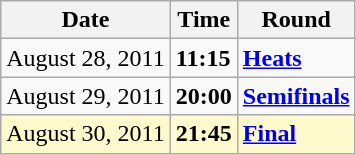<table class="wikitable">
<tr>
<th>Date</th>
<th>Time</th>
<th>Round</th>
</tr>
<tr>
<td>August 28, 2011</td>
<td><strong>11:15</strong></td>
<td><strong><a href='#'>Heats</a></strong></td>
</tr>
<tr>
<td>August 29, 2011</td>
<td><strong>20:00</strong></td>
<td><strong><a href='#'>Semifinals</a></strong></td>
</tr>
<tr style=background:lemonchiffon>
<td>August 30, 2011</td>
<td><strong>21:45</strong></td>
<td><strong><a href='#'>Final</a></strong></td>
</tr>
</table>
